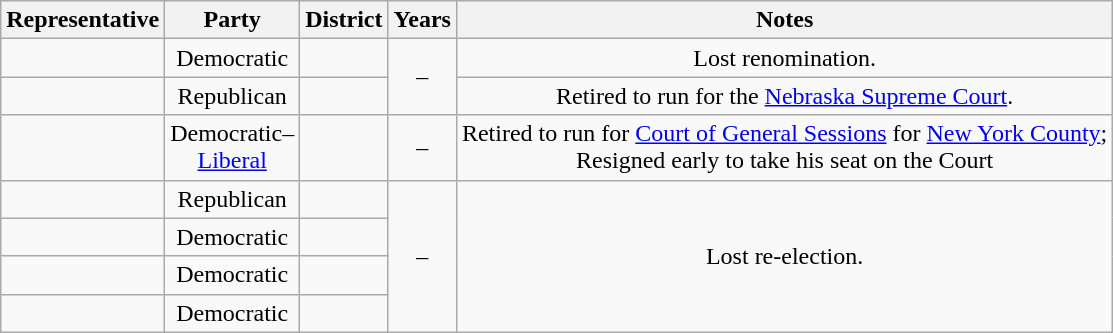<table class="wikitable sortable" style="text-align:center">
<tr valign=bottom>
<th>Representative</th>
<th>Party</th>
<th>District</th>
<th>Years</th>
<th>Notes</th>
</tr>
<tr>
<td align=left></td>
<td>Democratic</td>
<td></td>
<td rowspan="2" nowrap=""> –<br></td>
<td>Lost renomination.</td>
</tr>
<tr>
<td align=left></td>
<td>Republican</td>
<td></td>
<td>Retired to run for the <a href='#'>Nebraska Supreme Court</a>.</td>
</tr>
<tr>
<td align=left></td>
<td>Democratic–<br><a href='#'>Liberal</a></td>
<td></td>
<td nowrap> –<br></td>
<td>Retired to  run for <a href='#'>Court of General Sessions</a> for <a href='#'>New York County</a>;<br>Resigned early to take his seat on the Court</td>
</tr>
<tr>
<td align=left></td>
<td>Republican</td>
<td></td>
<td rowspan="4" nowrap=""> –<br></td>
<td rowspan="4">Lost re-election.</td>
</tr>
<tr>
<td align=left></td>
<td>Democratic</td>
<td></td>
</tr>
<tr>
<td align=left></td>
<td>Democratic</td>
<td></td>
</tr>
<tr>
<td align=left></td>
<td>Democratic</td>
<td></td>
</tr>
</table>
